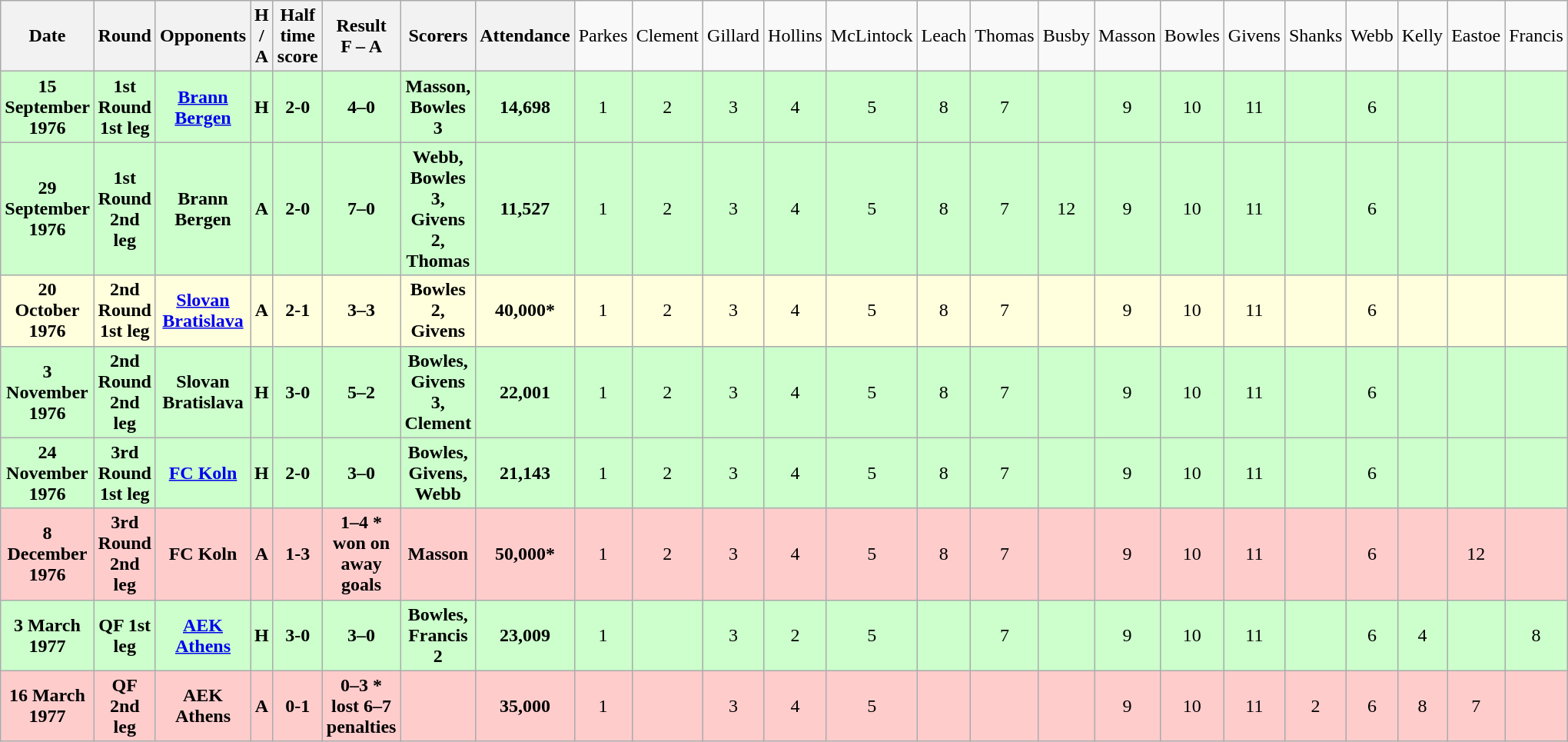<table class="wikitable" style="text-align:center">
<tr>
<th><strong>Date</strong></th>
<th><strong>Round</strong></th>
<th><strong>Opponents</strong></th>
<th><strong>H / A</strong></th>
<th><strong>Half time score</strong></th>
<th><strong>Result</strong><br><strong>F – A</strong></th>
<th><strong>Scorers</strong></th>
<th><strong>Attendance</strong></th>
<td>Parkes</td>
<td>Clement</td>
<td>Gillard</td>
<td>Hollins</td>
<td>McLintock</td>
<td>Leach</td>
<td>Thomas</td>
<td>Busby</td>
<td>Masson</td>
<td>Bowles</td>
<td>Givens</td>
<td>Shanks</td>
<td>Webb</td>
<td>Kelly</td>
<td>Eastoe</td>
<td>Francis</td>
</tr>
<tr bgcolor="#ccffcc">
<td><strong>15 September 1976</strong></td>
<td><strong>1st Round 1st leg</strong></td>
<td><a href='#'><strong>Brann Bergen</strong></a></td>
<td><strong>H</strong></td>
<td><strong>2-0</strong></td>
<td><strong>4–0</strong></td>
<td><strong>Masson, Bowles 3</strong></td>
<td><strong>14,698</strong></td>
<td>1</td>
<td>2</td>
<td>3</td>
<td>4</td>
<td>5</td>
<td>8</td>
<td>7</td>
<td></td>
<td>9</td>
<td>10</td>
<td>11</td>
<td></td>
<td>6</td>
<td></td>
<td></td>
<td></td>
</tr>
<tr bgcolor="#ccffcc">
<td><strong>29 September 1976</strong></td>
<td><strong>1st Round 2nd leg</strong></td>
<td><strong>Brann Bergen</strong></td>
<td><strong>A</strong></td>
<td><strong>2-0</strong></td>
<td><strong>7–0</strong></td>
<td><strong>Webb, Bowles 3, Givens 2, Thomas</strong></td>
<td><strong>11,527</strong></td>
<td>1</td>
<td>2</td>
<td>3</td>
<td>4</td>
<td>5</td>
<td>8</td>
<td>7</td>
<td>12</td>
<td>9</td>
<td>10</td>
<td>11</td>
<td></td>
<td>6</td>
<td></td>
<td></td>
<td></td>
</tr>
<tr bgcolor="#ffffdd">
<td><strong>20 October 1976</strong></td>
<td><strong>2nd Round 1st leg</strong></td>
<td><a href='#'><strong>Slovan Bratislava</strong></a></td>
<td><strong>A</strong></td>
<td><strong>2-1</strong></td>
<td><strong>3–3</strong></td>
<td><strong>Bowles 2, Givens</strong></td>
<td><strong>40,000*</strong></td>
<td>1</td>
<td>2</td>
<td>3</td>
<td>4</td>
<td>5</td>
<td>8</td>
<td>7</td>
<td></td>
<td>9</td>
<td>10</td>
<td>11</td>
<td></td>
<td>6</td>
<td></td>
<td></td>
<td></td>
</tr>
<tr bgcolor="#ccffcc">
<td><strong>3 November 1976</strong></td>
<td><strong>2nd Round 2nd leg</strong></td>
<td><strong>Slovan Bratislava</strong></td>
<td><strong>H</strong></td>
<td><strong>3-0</strong></td>
<td><strong>5–2</strong></td>
<td><strong>Bowles, Givens 3, Clement</strong></td>
<td><strong>22,001</strong></td>
<td>1</td>
<td>2</td>
<td>3</td>
<td>4</td>
<td>5</td>
<td>8</td>
<td>7</td>
<td></td>
<td>9</td>
<td>10</td>
<td>11</td>
<td></td>
<td>6</td>
<td></td>
<td></td>
<td></td>
</tr>
<tr bgcolor="#ccffcc">
<td><strong>24 November 1976</strong></td>
<td><strong>3rd Round 1st leg</strong></td>
<td><a href='#'><strong>FC Koln</strong></a></td>
<td><strong>H</strong></td>
<td><strong>2-0</strong></td>
<td><strong>3–0</strong></td>
<td><strong>Bowles, Givens, Webb</strong></td>
<td><strong>21,143</strong></td>
<td>1</td>
<td>2</td>
<td>3</td>
<td>4</td>
<td>5</td>
<td>8</td>
<td>7</td>
<td></td>
<td>9</td>
<td>10</td>
<td>11</td>
<td></td>
<td>6</td>
<td></td>
<td></td>
<td></td>
</tr>
<tr bgcolor="#ffcccc">
<td><strong>8 December 1976</strong></td>
<td><strong>3rd Round 2nd leg</strong></td>
<td><strong>FC Koln</strong></td>
<td><strong>A</strong></td>
<td><strong>1-3</strong></td>
<td><strong>1–4 * won on away goals</strong></td>
<td><strong>Masson</strong></td>
<td><strong>50,000*</strong></td>
<td>1</td>
<td>2</td>
<td>3</td>
<td>4</td>
<td>5</td>
<td>8</td>
<td>7</td>
<td></td>
<td>9</td>
<td>10</td>
<td>11</td>
<td></td>
<td>6</td>
<td></td>
<td>12</td>
<td></td>
</tr>
<tr bgcolor="#ccffcc">
<td><strong>3 March 1977</strong></td>
<td><strong>QF 1st leg</strong></td>
<td><a href='#'><strong>AEK Athens</strong></a></td>
<td><strong>H</strong></td>
<td><strong>3-0</strong></td>
<td><strong>3–0</strong></td>
<td><strong>Bowles, Francis 2</strong></td>
<td><strong>23,009</strong></td>
<td>1</td>
<td></td>
<td>3</td>
<td>2</td>
<td>5</td>
<td></td>
<td>7</td>
<td></td>
<td>9</td>
<td>10</td>
<td>11</td>
<td></td>
<td>6</td>
<td>4</td>
<td></td>
<td>8</td>
</tr>
<tr bgcolor="#ffcccc">
<td><strong>16 March 1977</strong></td>
<td><strong>QF 2nd leg</strong></td>
<td><strong>AEK Athens</strong></td>
<td><strong>A</strong></td>
<td><strong>0-1</strong></td>
<td><strong>0–3 * lost 6–7 penalties</strong></td>
<td></td>
<td><strong>35,000</strong></td>
<td>1</td>
<td></td>
<td>3</td>
<td>4</td>
<td>5</td>
<td></td>
<td></td>
<td></td>
<td>9</td>
<td>10</td>
<td>11</td>
<td>2</td>
<td>6</td>
<td>8</td>
<td>7</td>
<td></td>
</tr>
</table>
